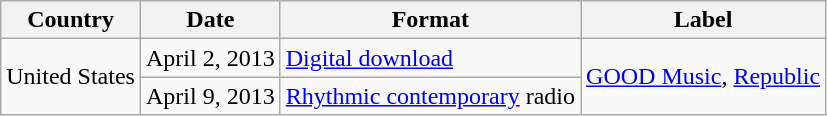<table class="wikitable">
<tr>
<th>Country</th>
<th>Date</th>
<th>Format</th>
<th>Label</th>
</tr>
<tr>
<td rowspan="2">United States</td>
<td>April 2, 2013</td>
<td><a href='#'>Digital download</a></td>
<td rowspan="2"><a href='#'>GOOD Music</a>, <a href='#'>Republic</a></td>
</tr>
<tr>
<td>April 9, 2013</td>
<td><a href='#'>Rhythmic contemporary</a> radio</td>
</tr>
</table>
